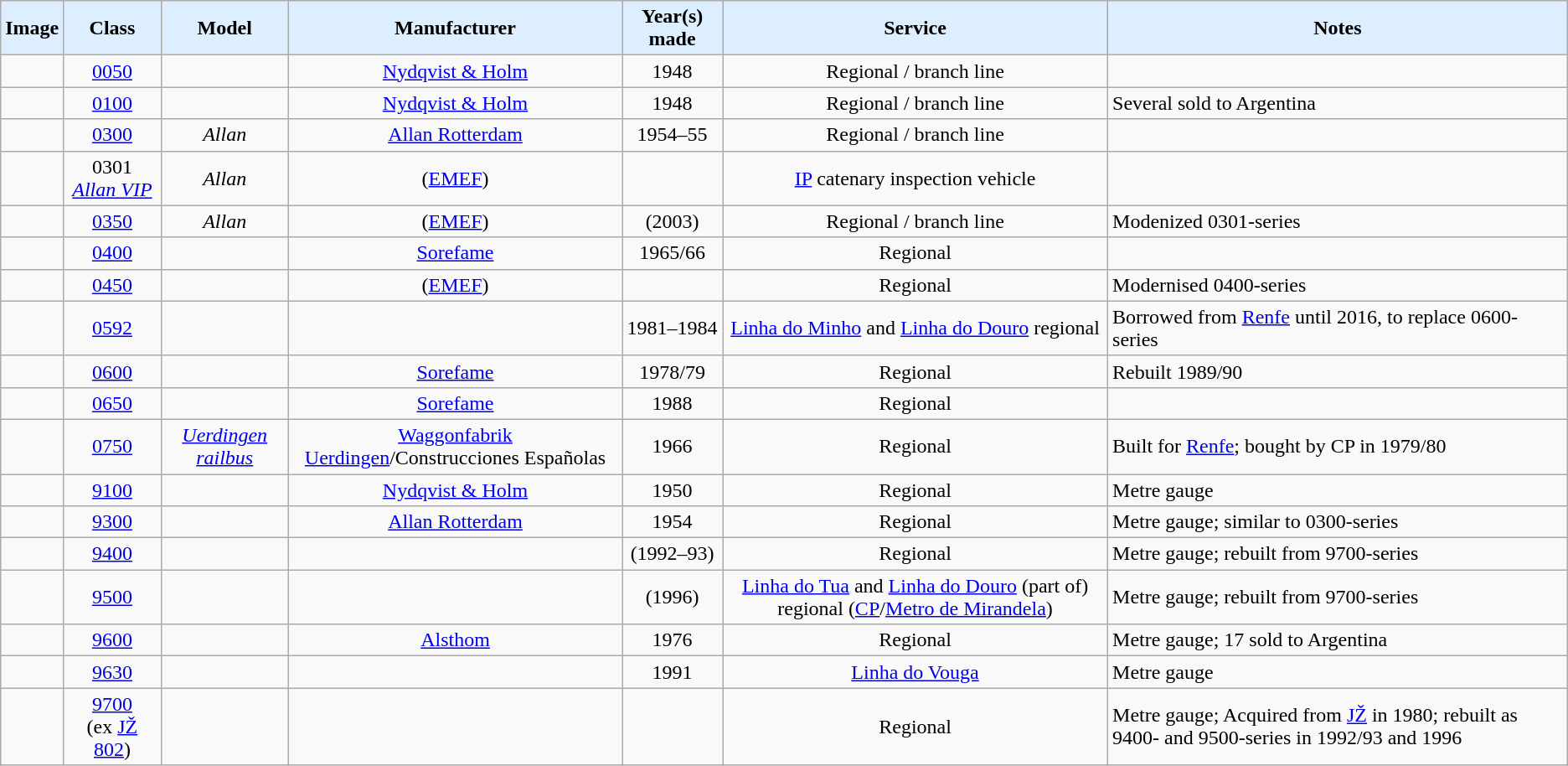<table class="wikitable" style=text-align:center;>
<tr style=colour:ddccee;>
<th style=background-color:#def;>Image</th>
<th style=background-color:#def;>Class</th>
<th style=background-color:#def;>Model</th>
<th style=background-color:#def;>Manufacturer</th>
<th style=background-color:#def;>Year(s) made</th>
<th style=background-color:#def;>Service</th>
<th style=background-color:#def;>Notes</th>
</tr>
<tr>
<td></td>
<td><a href='#'>0050</a></td>
<td></td>
<td><a href='#'>Nydqvist & Holm</a></td>
<td>1948</td>
<td>Regional / branch line</td>
<td align=left></td>
</tr>
<tr>
<td></td>
<td><a href='#'>0100</a></td>
<td></td>
<td><a href='#'>Nydqvist & Holm</a></td>
<td>1948</td>
<td>Regional / branch line</td>
<td align=left>Several sold to Argentina</td>
</tr>
<tr>
<td></td>
<td><a href='#'>0300</a></td>
<td><em>Allan</em></td>
<td><a href='#'>Allan Rotterdam</a></td>
<td>1954–55</td>
<td>Regional / branch line</td>
<td align=left></td>
</tr>
<tr>
<td></td>
<td>0301 <em><a href='#'>Allan VIP</a></em></td>
<td><em>Allan</em></td>
<td>(<a href='#'>EMEF</a>)</td>
<td></td>
<td><a href='#'>IP</a> catenary inspection vehicle</td>
<td align=left></td>
</tr>
<tr>
<td></td>
<td><a href='#'>0350</a></td>
<td><em>Allan</em></td>
<td>(<a href='#'>EMEF</a>)</td>
<td>(2003)</td>
<td>Regional / branch line</td>
<td align=left>Modenized 0301-series</td>
</tr>
<tr>
<td></td>
<td><a href='#'>0400</a></td>
<td></td>
<td><a href='#'>Sorefame</a></td>
<td>1965/66</td>
<td>Regional</td>
<td align=left></td>
</tr>
<tr>
<td></td>
<td><a href='#'>0450</a></td>
<td></td>
<td>(<a href='#'>EMEF</a>)</td>
<td></td>
<td>Regional</td>
<td align=left>Modernised 0400-series</td>
</tr>
<tr>
<td></td>
<td><a href='#'>0592</a></td>
<td></td>
<td></td>
<td>1981–1984</td>
<td><a href='#'>Linha do Minho</a> and <a href='#'>Linha do Douro</a> regional</td>
<td align=left>Borrowed from <a href='#'>Renfe</a> until 2016, to replace 0600-series</td>
</tr>
<tr>
<td></td>
<td><a href='#'>0600</a></td>
<td></td>
<td><a href='#'>Sorefame</a></td>
<td>1978/79</td>
<td>Regional</td>
<td align=left>Rebuilt 1989/90</td>
</tr>
<tr>
<td></td>
<td><a href='#'>0650</a></td>
<td></td>
<td><a href='#'>Sorefame</a></td>
<td>1988</td>
<td>Regional</td>
<td align=left></td>
</tr>
<tr>
<td></td>
<td><a href='#'>0750</a></td>
<td><em><a href='#'>Uerdingen railbus</a></em></td>
<td><a href='#'>Waggonfabrik Uerdingen</a>/Construcciones Españolas</td>
<td>1966</td>
<td>Regional</td>
<td align=left>Built for <a href='#'>Renfe</a>; bought by CP in 1979/80</td>
</tr>
<tr>
<td></td>
<td><a href='#'>9100</a></td>
<td></td>
<td><a href='#'>Nydqvist & Holm</a></td>
<td>1950</td>
<td>Regional</td>
<td align=left>Metre gauge</td>
</tr>
<tr>
<td></td>
<td><a href='#'>9300</a></td>
<td></td>
<td><a href='#'>Allan Rotterdam</a></td>
<td>1954</td>
<td>Regional</td>
<td align=left>Metre gauge; similar to 0300-series</td>
</tr>
<tr>
<td></td>
<td><a href='#'>9400</a></td>
<td></td>
<td></td>
<td>(1992–93)</td>
<td>Regional</td>
<td align=left>Metre gauge; rebuilt from 9700-series</td>
</tr>
<tr>
<td></td>
<td><a href='#'>9500</a></td>
<td></td>
<td></td>
<td>(1996)</td>
<td><a href='#'>Linha do Tua</a> and <a href='#'>Linha do Douro</a> (part of) regional (<a href='#'>CP</a>/<a href='#'>Metro de Mirandela</a>)</td>
<td align=left>Metre gauge; rebuilt from 9700-series</td>
</tr>
<tr>
<td></td>
<td><a href='#'>9600</a></td>
<td></td>
<td><a href='#'>Alsthom</a></td>
<td>1976</td>
<td>Regional</td>
<td align=left>Metre gauge; 17 sold to Argentina</td>
</tr>
<tr>
<td></td>
<td><a href='#'>9630</a></td>
<td></td>
<td></td>
<td>1991</td>
<td><a href='#'>Linha do Vouga</a></td>
<td align=left>Metre gauge</td>
</tr>
<tr>
<td></td>
<td><a href='#'>9700</a><br>(ex <a href='#'>JŽ 802</a>)</td>
<td></td>
<td></td>
<td></td>
<td>Regional</td>
<td align=left>Metre gauge; Acquired from <a href='#'>JŽ</a> in 1980; rebuilt as 9400- and 9500-series in 1992/93 and 1996</td>
</tr>
</table>
